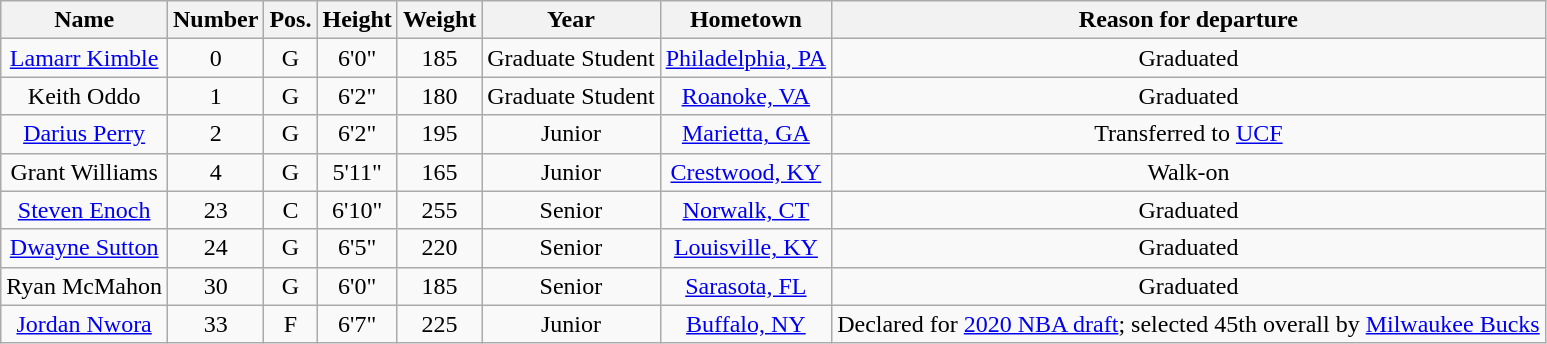<table class="wikitable sortable" border="1" style="text-align:center;">
<tr>
<th>Name</th>
<th>Number</th>
<th>Pos.</th>
<th>Height</th>
<th>Weight</th>
<th>Year</th>
<th>Hometown</th>
<th class="unsortable">Reason for departure</th>
</tr>
<tr>
<td><a href='#'>Lamarr Kimble</a></td>
<td>0</td>
<td>G</td>
<td>6'0"</td>
<td>185</td>
<td>Graduate Student</td>
<td><a href='#'>Philadelphia, PA</a></td>
<td>Graduated</td>
</tr>
<tr>
<td>Keith Oddo</td>
<td>1</td>
<td>G</td>
<td>6'2"</td>
<td>180</td>
<td>Graduate Student</td>
<td><a href='#'>Roanoke, VA</a></td>
<td>Graduated</td>
</tr>
<tr>
<td><a href='#'>Darius Perry</a></td>
<td>2</td>
<td>G</td>
<td>6'2"</td>
<td>195</td>
<td>Junior</td>
<td><a href='#'>Marietta, GA</a></td>
<td>Transferred to <a href='#'>UCF</a></td>
</tr>
<tr>
<td>Grant Williams</td>
<td>4</td>
<td>G</td>
<td>5'11"</td>
<td>165</td>
<td>Junior</td>
<td><a href='#'>Crestwood, KY</a></td>
<td>Walk-on</td>
</tr>
<tr>
<td><a href='#'>Steven Enoch</a></td>
<td>23</td>
<td>C</td>
<td>6'10"</td>
<td>255</td>
<td> Senior</td>
<td><a href='#'>Norwalk, CT</a></td>
<td>Graduated</td>
</tr>
<tr>
<td><a href='#'>Dwayne Sutton</a></td>
<td>24</td>
<td>G</td>
<td>6'5"</td>
<td>220</td>
<td> Senior</td>
<td><a href='#'>Louisville, KY</a></td>
<td>Graduated</td>
</tr>
<tr>
<td>Ryan McMahon</td>
<td>30</td>
<td>G</td>
<td>6'0"</td>
<td>185</td>
<td> Senior</td>
<td><a href='#'>Sarasota, FL</a></td>
<td>Graduated</td>
</tr>
<tr>
<td><a href='#'>Jordan Nwora</a></td>
<td>33</td>
<td>F</td>
<td>6'7"</td>
<td>225</td>
<td>Junior</td>
<td><a href='#'>Buffalo, NY</a></td>
<td>Declared for <a href='#'>2020 NBA draft</a>; selected 45th overall by <a href='#'>Milwaukee Bucks</a></td>
</tr>
</table>
